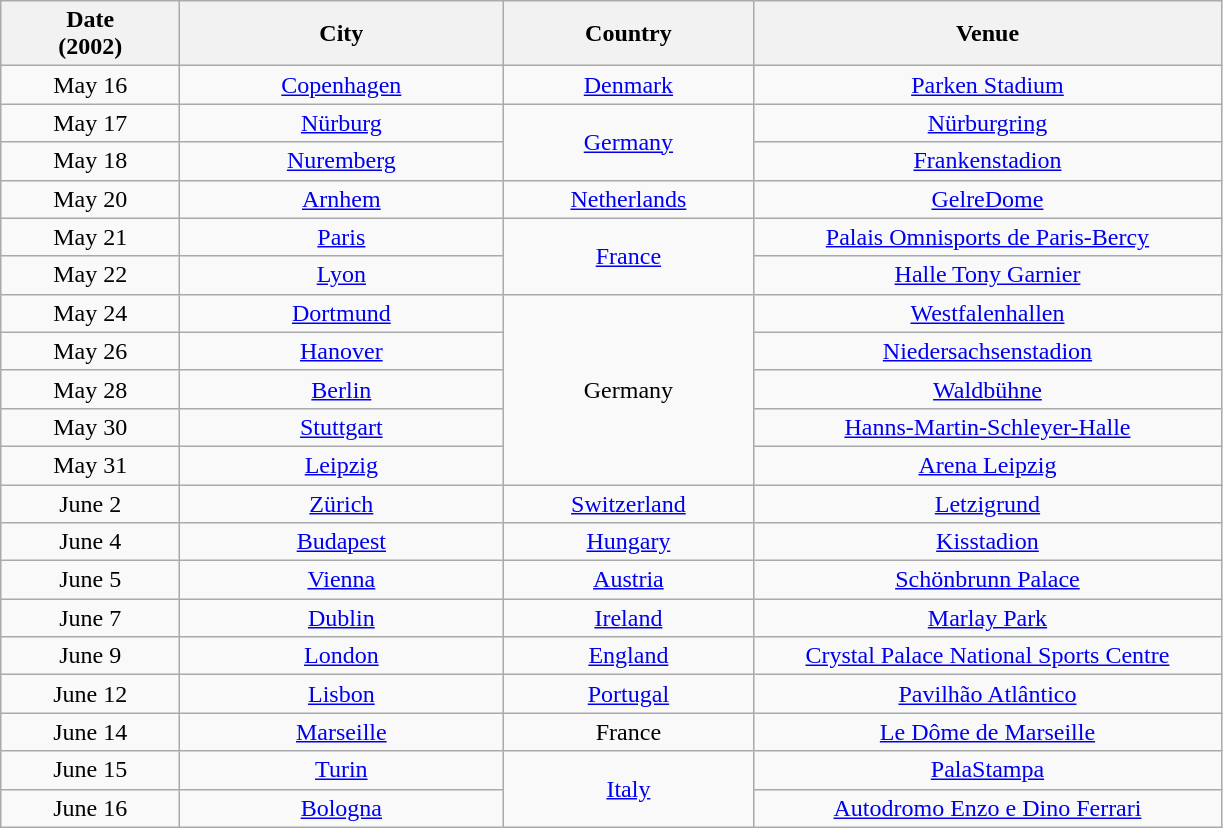<table class="wikitable sortable plainrowheaders" style="text-align:center;">
<tr>
<th scope="col" style="width:7em;">Date<br>(2002)</th>
<th scope="col" style="width:13em;">City</th>
<th scope="col" style="width:10em;">Country</th>
<th scope="col" style="width:19em;">Venue</th>
</tr>
<tr>
<td>May 16</td>
<td><a href='#'>Copenhagen</a></td>
<td><a href='#'>Denmark</a></td>
<td><a href='#'>Parken Stadium</a></td>
</tr>
<tr>
<td>May 17</td>
<td><a href='#'>Nürburg</a></td>
<td rowspan="2"><a href='#'>Germany</a></td>
<td><a href='#'>Nürburgring</a></td>
</tr>
<tr>
<td>May 18</td>
<td><a href='#'>Nuremberg</a></td>
<td><a href='#'>Frankenstadion</a></td>
</tr>
<tr>
<td>May 20</td>
<td><a href='#'>Arnhem</a></td>
<td><a href='#'>Netherlands</a></td>
<td><a href='#'>GelreDome</a></td>
</tr>
<tr>
<td>May 21</td>
<td><a href='#'>Paris</a></td>
<td rowspan="2"><a href='#'>France</a></td>
<td><a href='#'>Palais Omnisports de Paris-Bercy</a></td>
</tr>
<tr>
<td>May 22</td>
<td><a href='#'>Lyon</a></td>
<td><a href='#'>Halle Tony Garnier</a></td>
</tr>
<tr>
<td>May 24</td>
<td><a href='#'>Dortmund</a></td>
<td rowspan="5">Germany</td>
<td><a href='#'>Westfalenhallen</a></td>
</tr>
<tr>
<td>May 26</td>
<td><a href='#'>Hanover</a></td>
<td><a href='#'>Niedersachsenstadion</a></td>
</tr>
<tr>
<td>May 28</td>
<td><a href='#'>Berlin</a></td>
<td><a href='#'>Waldbühne</a></td>
</tr>
<tr>
<td>May 30</td>
<td><a href='#'>Stuttgart</a></td>
<td><a href='#'>Hanns-Martin-Schleyer-Halle</a></td>
</tr>
<tr>
<td>May 31</td>
<td><a href='#'>Leipzig</a></td>
<td><a href='#'>Arena Leipzig</a></td>
</tr>
<tr>
<td>June 2</td>
<td><a href='#'>Zürich</a></td>
<td><a href='#'>Switzerland</a></td>
<td><a href='#'>Letzigrund</a></td>
</tr>
<tr>
<td>June 4</td>
<td><a href='#'>Budapest</a></td>
<td><a href='#'>Hungary</a></td>
<td><a href='#'>Kisstadion</a></td>
</tr>
<tr>
<td>June 5</td>
<td><a href='#'>Vienna</a></td>
<td><a href='#'>Austria</a></td>
<td><a href='#'>Schönbrunn Palace</a></td>
</tr>
<tr>
<td>June 7</td>
<td><a href='#'>Dublin</a></td>
<td><a href='#'>Ireland</a></td>
<td><a href='#'>Marlay Park</a></td>
</tr>
<tr>
<td>June 9</td>
<td><a href='#'>London</a></td>
<td><a href='#'>England</a></td>
<td><a href='#'>Crystal Palace National Sports Centre</a></td>
</tr>
<tr>
<td>June 12</td>
<td><a href='#'>Lisbon</a></td>
<td><a href='#'>Portugal</a></td>
<td><a href='#'>Pavilhão Atlântico</a></td>
</tr>
<tr>
<td>June 14</td>
<td><a href='#'>Marseille</a></td>
<td>France</td>
<td><a href='#'>Le Dôme de Marseille</a></td>
</tr>
<tr>
<td>June 15</td>
<td><a href='#'>Turin</a></td>
<td rowspan="2"><a href='#'>Italy</a></td>
<td><a href='#'>PalaStampa</a></td>
</tr>
<tr>
<td>June 16</td>
<td><a href='#'>Bologna</a></td>
<td><a href='#'>Autodromo Enzo e Dino Ferrari</a></td>
</tr>
</table>
